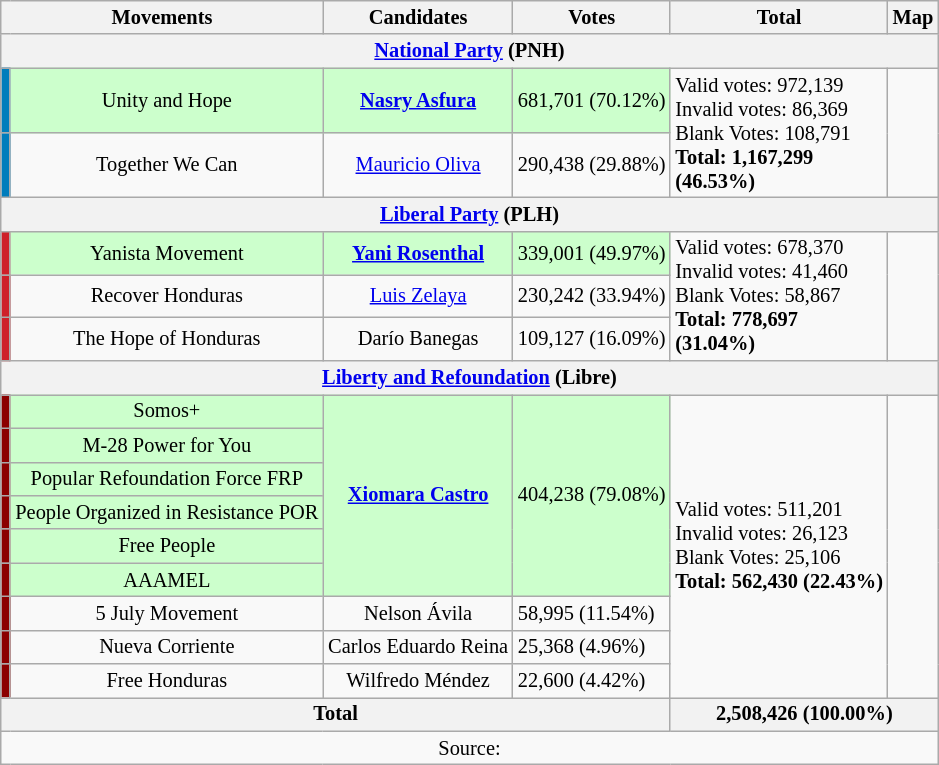<table class="wikitable" style="text-align:center; font-size:85%;">
<tr>
<th colspan="2">Movements</th>
<th>Candidates</th>
<th>Votes</th>
<th>Total</th>
<th>Map</th>
</tr>
<tr>
<th colspan="6"> <a href='#'>National Party</a> (PNH)</th>
</tr>
<tr>
<td style="background:#007DBC;"></td>
<td bgcolor="#cfc">Unity and Hope</td>
<td bgcolor="#cfc"><strong><a href='#'>Nasry Asfura</a></strong></td>
<td bgcolor="#cfc" align="left">681,701 (70.12%)</td>
<td rowspan="2" align="left">Valid votes: 972,139<br>Invalid votes: 86,369<br>Blank Votes: 108,791<br><strong>Total: 1,167,299<br>(46.53%)</strong></td>
<td rowspan="2"></td>
</tr>
<tr>
<td style="background:#007DBC;"></td>
<td>Together We Can</td>
<td><a href='#'>Mauricio Oliva</a></td>
<td align="left">290,438 (29.88%)</td>
</tr>
<tr>
<th colspan="6"> <a href='#'>Liberal Party</a> (PLH)</th>
</tr>
<tr>
<td style="background:#CE2029;"></td>
<td bgcolor="#cfc">Yanista Movement</td>
<td bgcolor="#cfc"><strong><a href='#'>Yani Rosenthal</a></strong></td>
<td bgcolor="#cfc" align="left">339,001 (49.97%)</td>
<td rowspan="3" align="left">Valid votes: 678,370<br>Invalid votes: 41,460<br>Blank Votes: 58,867<br><strong>Total: 778,697<br>(31.04%)</strong></td>
<td rowspan="3"></td>
</tr>
<tr>
<td style="background:#CE2029;"></td>
<td>Recover Honduras</td>
<td><a href='#'>Luis Zelaya</a></td>
<td align="left">230,242 (33.94%)</td>
</tr>
<tr>
<td style="background:#CE2029;"></td>
<td>The Hope of Honduras</td>
<td>Darío Banegas</td>
<td align="left">109,127 (16.09%)</td>
</tr>
<tr>
<th colspan="6"> <a href='#'>Liberty and Refoundation</a> (Libre)</th>
</tr>
<tr>
<td style="background:#8B0000;"></td>
<td bgcolor="#cfc">Somos+</td>
<td rowspan="6" bgcolor="#cfc"><strong><a href='#'>Xiomara Castro</a></strong></td>
<td rowspan="6" bgcolor="#cfc" align="left">404,238 (79.08%)</td>
<td rowspan="9" align="left">Valid votes: 511,201<br>Invalid votes: 26,123<br>Blank Votes: 25,106<br><strong>Total: 562,430 (22.43%)</strong></td>
<td rowspan="9"></td>
</tr>
<tr>
<td style="background:#8B0000;"></td>
<td bgcolor="#cfc">M-28 Power for You</td>
</tr>
<tr>
<td style="background:#8B0000;"></td>
<td bgcolor="#cfc">Popular Refoundation Force FRP</td>
</tr>
<tr>
<td style="background:#8B0000;"></td>
<td bgcolor="#cfc">People Organized in Resistance POR</td>
</tr>
<tr>
<td style="background:#8B0000;"></td>
<td bgcolor="#cfc">Free People</td>
</tr>
<tr>
<td style="background:#8B0000;"></td>
<td bgcolor="#cfc">AAAMEL</td>
</tr>
<tr>
<td style="background:#8B0000;"></td>
<td>5 July Movement</td>
<td>Nelson Ávila</td>
<td align="left">58,995 (11.54%)</td>
</tr>
<tr>
<td style="background:#8B0000;"></td>
<td>Nueva Corriente</td>
<td>Carlos Eduardo Reina</td>
<td align="left">25,368 (4.96%)</td>
</tr>
<tr>
<td style="background:#8B0000;"></td>
<td>Free Honduras</td>
<td>Wilfredo Méndez</td>
<td align="left">22,600 (4.42%)</td>
</tr>
<tr>
<th colspan="4">Total</th>
<th colspan="2">2,508,426 (100.00%)</th>
</tr>
<tr>
<td colspan="6">Source: </td>
</tr>
</table>
